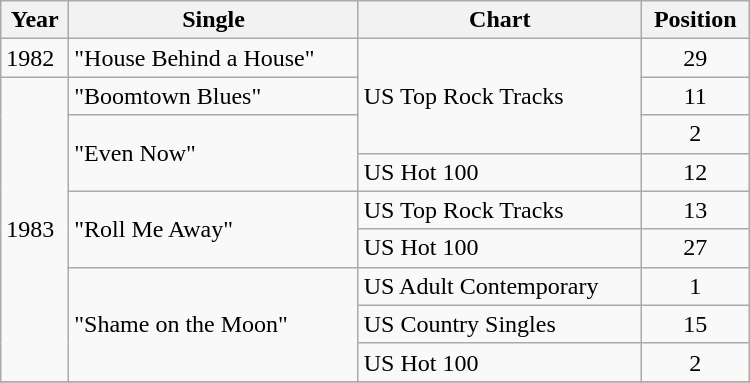<table class="wikitable sortable" width="500px">
<tr>
<th>Year</th>
<th>Single</th>
<th>Chart</th>
<th>Position</th>
</tr>
<tr>
<td>1982</td>
<td>"House Behind a House"</td>
<td rowspan="3">US Top Rock Tracks</td>
<td align="center">29</td>
</tr>
<tr>
<td rowspan="8">1983</td>
<td>"Boomtown Blues"</td>
<td align="center">11</td>
</tr>
<tr>
<td rowspan="2">"Even Now"</td>
<td align="center">2</td>
</tr>
<tr>
<td>US Hot 100</td>
<td align="center">12</td>
</tr>
<tr>
<td rowspan="2">"Roll Me Away"</td>
<td>US Top Rock Tracks</td>
<td align="center">13</td>
</tr>
<tr>
<td>US Hot 100</td>
<td align="center">27</td>
</tr>
<tr>
<td rowspan="3">"Shame on the Moon"</td>
<td>US Adult Contemporary</td>
<td align="center">1</td>
</tr>
<tr>
<td>US Country Singles</td>
<td align="center">15</td>
</tr>
<tr>
<td>US Hot 100</td>
<td align="center">2</td>
</tr>
<tr>
</tr>
</table>
